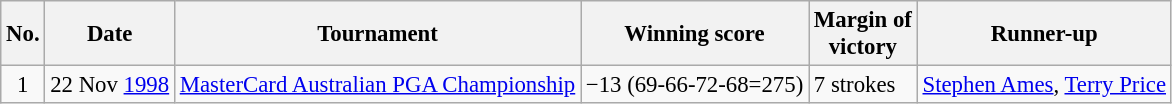<table class="wikitable" style="font-size:95%;">
<tr>
<th>No.</th>
<th>Date</th>
<th>Tournament</th>
<th>Winning score</th>
<th>Margin of<br>victory</th>
<th>Runner-up</th>
</tr>
<tr>
<td align=center>1</td>
<td align=right>22 Nov <a href='#'>1998</a></td>
<td><a href='#'>MasterCard Australian PGA Championship</a></td>
<td>−13 (69-66-72-68=275)</td>
<td>7 strokes</td>
<td> <a href='#'>Stephen Ames</a>,  <a href='#'>Terry Price</a></td>
</tr>
</table>
